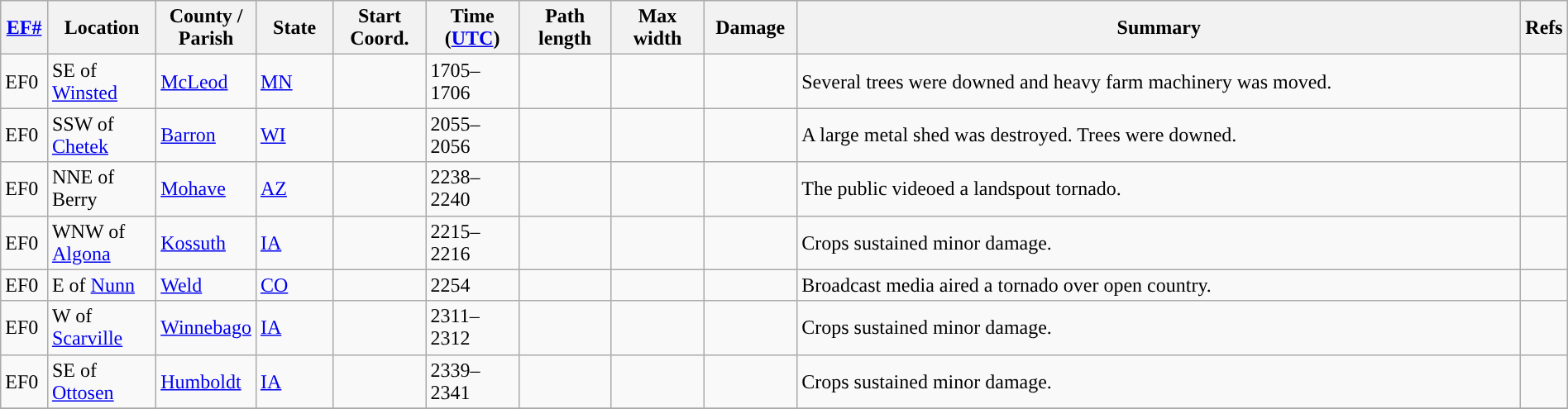<table class="wikitable sortable" style="width:100%;">
<tr>
<th scope="col" width="3%" align="center"><a href='#'>EF#</a></th>
<th scope="col" width="7%" align="center" class="unsortable">Location</th>
<th scope="col" width="6%" align="center" class="unsortable">County / Parish</th>
<th scope="col" width="5%" align="center">State</th>
<th scope="col" width="6%" align="center">Start Coord.</th>
<th scope="col" width="6%" align="center">Time (<a href='#'>UTC</a>)</th>
<th scope="col" width="6%" align="center">Path length</th>
<th scope="col" width="6%" align="center">Max width</th>
<th scope="col" width="6%" align="center">Damage</th>
<th scope="col" width="48%" class="unsortable" align="center">Summary</th>
<th scope="col" width="48%" class="unsortable" align="center">Refs</th>
</tr>
<tr>
<td>EF0</td>
<td>SE of <a href='#'>Winsted</a></td>
<td><a href='#'>McLeod</a></td>
<td><a href='#'>MN</a></td>
<td></td>
<td>1705–1706</td>
<td></td>
<td></td>
<td></td>
<td>Several trees were downed and heavy farm machinery was moved.</td>
<td></td>
</tr>
<tr>
<td>EF0</td>
<td>SSW of <a href='#'>Chetek</a></td>
<td><a href='#'>Barron</a></td>
<td><a href='#'>WI</a></td>
<td></td>
<td>2055–2056</td>
<td></td>
<td></td>
<td></td>
<td>A large metal shed was destroyed. Trees were downed.</td>
<td></td>
</tr>
<tr>
<td>EF0</td>
<td>NNE of Berry</td>
<td><a href='#'>Mohave</a></td>
<td><a href='#'>AZ</a></td>
<td></td>
<td>2238–2240</td>
<td></td>
<td></td>
<td></td>
<td>The public videoed a landspout tornado.</td>
<td></td>
</tr>
<tr>
<td>EF0</td>
<td>WNW of <a href='#'>Algona</a></td>
<td><a href='#'>Kossuth</a></td>
<td><a href='#'>IA</a></td>
<td></td>
<td>2215–2216</td>
<td></td>
<td></td>
<td></td>
<td>Crops sustained minor damage.</td>
<td></td>
</tr>
<tr>
<td>EF0</td>
<td>E of <a href='#'>Nunn</a></td>
<td><a href='#'>Weld</a></td>
<td><a href='#'>CO</a></td>
<td></td>
<td>2254</td>
<td></td>
<td></td>
<td></td>
<td>Broadcast media aired a tornado over open country.</td>
<td></td>
</tr>
<tr>
<td>EF0</td>
<td>W of <a href='#'>Scarville</a></td>
<td><a href='#'>Winnebago</a></td>
<td><a href='#'>IA</a></td>
<td></td>
<td>2311–2312</td>
<td></td>
<td></td>
<td></td>
<td>Crops sustained minor damage.</td>
<td></td>
</tr>
<tr>
<td>EF0</td>
<td>SE of <a href='#'>Ottosen</a></td>
<td><a href='#'>Humboldt</a></td>
<td><a href='#'>IA</a></td>
<td></td>
<td>2339–2341</td>
<td></td>
<td></td>
<td></td>
<td>Crops sustained minor damage.</td>
<td></td>
</tr>
<tr>
</tr>
</table>
